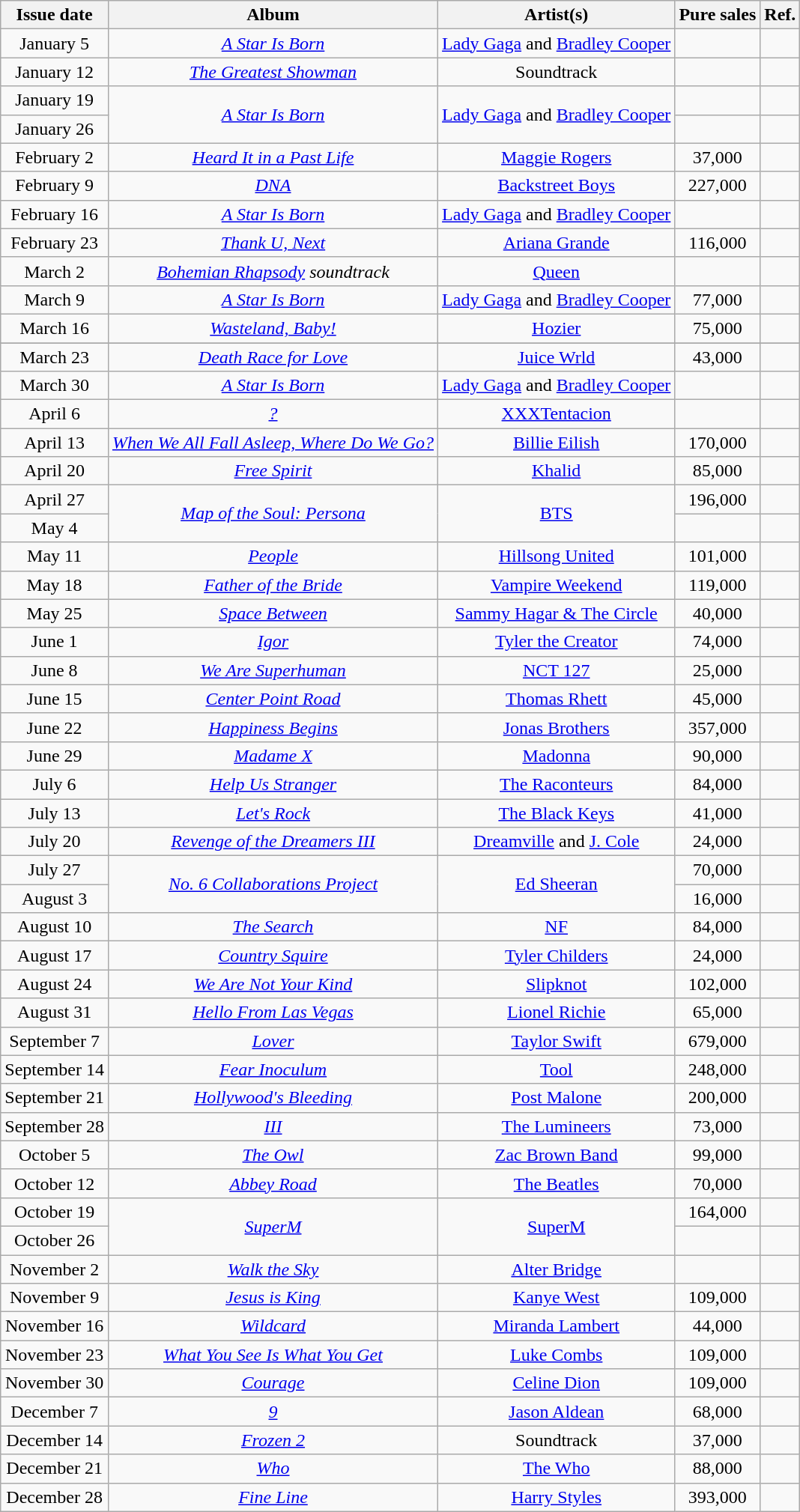<table class="wikitable sortable" style="text-align:center;">
<tr>
<th scope="col">Issue date</th>
<th scope="col">Album</th>
<th scope="col">Artist(s)</th>
<th scope="col">Pure sales</th>
<th scope="col">Ref.</th>
</tr>
<tr>
<td scope="row">January 5</td>
<td><em><a href='#'>A Star Is Born</a></em></td>
<td><a href='#'>Lady Gaga</a> and <a href='#'>Bradley Cooper</a></td>
<td></td>
<td></td>
</tr>
<tr>
<td scope="row">January 12</td>
<td><em><a href='#'>The Greatest Showman</a></em></td>
<td>Soundtrack</td>
<td></td>
<td></td>
</tr>
<tr>
<td scope="row">January 19</td>
<td rowspan="2"><em><a href='#'>A Star Is Born</a></em></td>
<td rowspan="2"><a href='#'>Lady Gaga</a> and <a href='#'>Bradley Cooper</a></td>
<td></td>
<td></td>
</tr>
<tr>
<td scope="row">January 26</td>
<td></td>
<td></td>
</tr>
<tr>
<td scope="row">February 2</td>
<td><em><a href='#'>Heard It in a Past Life</a></em></td>
<td><a href='#'>Maggie Rogers</a></td>
<td>37,000</td>
<td></td>
</tr>
<tr>
<td scope="row">February 9</td>
<td><em><a href='#'>DNA</a></em></td>
<td><a href='#'>Backstreet Boys</a></td>
<td>227,000</td>
<td></td>
</tr>
<tr>
<td scope="row">February 16</td>
<td><em><a href='#'>A Star Is Born</a></em></td>
<td><a href='#'>Lady Gaga</a> and <a href='#'>Bradley Cooper</a></td>
<td></td>
<td></td>
</tr>
<tr>
<td scope="row">February 23</td>
<td><em><a href='#'>Thank U, Next</a></em></td>
<td><a href='#'>Ariana Grande</a></td>
<td>116,000</td>
<td></td>
</tr>
<tr>
<td scope="row">March 2</td>
<td><em><a href='#'>Bohemian Rhapsody</a> soundtrack</em></td>
<td><a href='#'>Queen</a></td>
<td></td>
<td></td>
</tr>
<tr>
<td scope="row">March 9</td>
<td><em><a href='#'>A Star Is Born</a></em></td>
<td><a href='#'>Lady Gaga</a> and <a href='#'>Bradley Cooper</a></td>
<td>77,000</td>
<td></td>
</tr>
<tr>
<td scope="row">March 16</td>
<td><em><a href='#'>Wasteland, Baby!</a></em></td>
<td><a href='#'>Hozier</a></td>
<td>75,000</td>
<td></td>
</tr>
<tr>
</tr>
<tr>
<td scope="row">March 23</td>
<td><em><a href='#'>Death Race for Love</a></em></td>
<td><a href='#'>Juice Wrld</a></td>
<td>43,000</td>
<td></td>
</tr>
<tr>
<td scope="row">March 30</td>
<td><em><a href='#'>A Star Is Born</a></em></td>
<td><a href='#'>Lady Gaga</a> and <a href='#'>Bradley Cooper</a></td>
<td></td>
<td></td>
</tr>
<tr>
<td scope="row">April 6</td>
<td><em><a href='#'>?</a></em></td>
<td><a href='#'>XXXTentacion</a></td>
<td></td>
<td></td>
</tr>
<tr>
<td scope="row">April 13</td>
<td><em><a href='#'>When We All Fall Asleep, Where Do We Go?</a></em></td>
<td><a href='#'>Billie Eilish</a></td>
<td>170,000</td>
<td></td>
</tr>
<tr>
<td scope="row">April 20</td>
<td><em><a href='#'>Free Spirit</a></em></td>
<td><a href='#'>Khalid</a></td>
<td>85,000</td>
<td></td>
</tr>
<tr>
<td scope="row">April 27</td>
<td rowspan="2"><em><a href='#'>Map of the Soul: Persona</a></em></td>
<td rowspan="2"><a href='#'>BTS</a></td>
<td>196,000</td>
<td></td>
</tr>
<tr>
<td scope="row">May 4</td>
<td></td>
<td></td>
</tr>
<tr>
<td scope="row">May 11</td>
<td><em><a href='#'>People</a></em></td>
<td><a href='#'>Hillsong United</a></td>
<td>101,000</td>
<td></td>
</tr>
<tr>
<td scope="row">May 18</td>
<td><em><a href='#'>Father of the Bride</a></em></td>
<td><a href='#'>Vampire Weekend</a></td>
<td>119,000</td>
<td></td>
</tr>
<tr>
<td scope="row">May 25</td>
<td><em><a href='#'>Space Between</a></em></td>
<td><a href='#'>Sammy Hagar & The Circle</a></td>
<td>40,000</td>
<td></td>
</tr>
<tr>
<td scope="row">June 1</td>
<td><em><a href='#'>Igor</a></em></td>
<td><a href='#'>Tyler the Creator</a></td>
<td>74,000</td>
<td></td>
</tr>
<tr>
<td scope="row">June 8</td>
<td><em><a href='#'>We Are Superhuman</a></em></td>
<td><a href='#'>NCT 127</a></td>
<td>25,000</td>
<td></td>
</tr>
<tr>
<td scope="row">June 15</td>
<td><em><a href='#'>Center Point Road</a></em></td>
<td><a href='#'>Thomas Rhett</a></td>
<td>45,000</td>
<td></td>
</tr>
<tr>
<td scope="row">June 22</td>
<td><em><a href='#'>Happiness Begins</a></em></td>
<td><a href='#'>Jonas Brothers</a></td>
<td>357,000</td>
<td></td>
</tr>
<tr>
<td scope="row">June 29</td>
<td><em><a href='#'>Madame X</a></em></td>
<td><a href='#'>Madonna</a></td>
<td>90,000</td>
<td></td>
</tr>
<tr>
<td>July 6</td>
<td><em><a href='#'>Help Us Stranger</a></em></td>
<td><a href='#'>The Raconteurs</a></td>
<td>84,000</td>
<td></td>
</tr>
<tr>
<td scope="row">July 13</td>
<td><em><a href='#'>Let's Rock</a></em></td>
<td><a href='#'>The Black Keys</a></td>
<td>41,000</td>
<td></td>
</tr>
<tr>
<td scope="row">July 20</td>
<td><em><a href='#'>Revenge of the Dreamers III</a></em></td>
<td><a href='#'>Dreamville</a> and <a href='#'>J. Cole</a></td>
<td>24,000</td>
<td></td>
</tr>
<tr>
<td scope="row">July 27</td>
<td rowspan="2"><em><a href='#'>No. 6 Collaborations Project</a></em></td>
<td rowspan="2"><a href='#'>Ed Sheeran</a></td>
<td>70,000</td>
<td></td>
</tr>
<tr>
<td scope="row">August 3</td>
<td>16,000</td>
<td></td>
</tr>
<tr>
<td scope="row">August 10</td>
<td><em><a href='#'>The Search</a></em></td>
<td><a href='#'>NF</a></td>
<td>84,000</td>
<td></td>
</tr>
<tr>
<td scope="row">August 17</td>
<td><em><a href='#'>Country Squire</a></em></td>
<td><a href='#'>Tyler Childers</a></td>
<td>24,000</td>
<td></td>
</tr>
<tr>
<td scope="row">August 24</td>
<td><em><a href='#'>We Are Not Your Kind</a></em></td>
<td><a href='#'>Slipknot</a></td>
<td>102,000</td>
<td></td>
</tr>
<tr>
<td scope="row">August 31</td>
<td><em><a href='#'>Hello From Las Vegas</a></em></td>
<td><a href='#'>Lionel Richie</a></td>
<td>65,000</td>
<td></td>
</tr>
<tr>
<td scope="row">September 7</td>
<td><em><a href='#'>Lover</a></em></td>
<td><a href='#'>Taylor Swift</a></td>
<td>679,000</td>
<td></td>
</tr>
<tr>
<td scope="row">September 14</td>
<td><em><a href='#'>Fear Inoculum</a></em></td>
<td><a href='#'>Tool</a></td>
<td>248,000</td>
<td></td>
</tr>
<tr>
<td scope="row">September 21</td>
<td><em><a href='#'>Hollywood's Bleeding</a></em></td>
<td><a href='#'>Post Malone</a></td>
<td>200,000</td>
<td></td>
</tr>
<tr>
<td scope="row">September 28</td>
<td><em><a href='#'>III</a></em></td>
<td><a href='#'>The Lumineers</a></td>
<td>73,000</td>
<td></td>
</tr>
<tr>
<td scope="row">October 5</td>
<td><em><a href='#'>The Owl</a></em></td>
<td><a href='#'>Zac Brown Band</a></td>
<td>99,000</td>
<td></td>
</tr>
<tr>
<td scope="row">October 12</td>
<td><em><a href='#'>Abbey Road</a></em></td>
<td><a href='#'>The Beatles</a></td>
<td>70,000</td>
<td></td>
</tr>
<tr>
<td scope="row">October 19</td>
<td rowspan="2"><em><a href='#'>SuperM</a></em></td>
<td rowspan="2"><a href='#'>SuperM</a></td>
<td>164,000</td>
<td></td>
</tr>
<tr>
<td scope="row">October 26</td>
<td></td>
<td></td>
</tr>
<tr>
<td scope="row">November 2</td>
<td><em><a href='#'>Walk the Sky</a></em></td>
<td><a href='#'>Alter Bridge</a></td>
<td></td>
<td></td>
</tr>
<tr>
<td scope="row">November 9</td>
<td><em><a href='#'>Jesus is King</a></em></td>
<td><a href='#'>Kanye West</a></td>
<td>109,000</td>
<td></td>
</tr>
<tr>
<td scope="row">November 16</td>
<td><em><a href='#'>Wildcard</a></em></td>
<td><a href='#'>Miranda Lambert</a></td>
<td>44,000</td>
<td></td>
</tr>
<tr>
<td scope="row">November 23</td>
<td><em><a href='#'>What You See Is What You Get</a></em></td>
<td><a href='#'>Luke Combs</a></td>
<td>109,000</td>
<td></td>
</tr>
<tr>
<td scope="row">November 30</td>
<td><em><a href='#'>Courage</a></em></td>
<td><a href='#'>Celine Dion</a></td>
<td>109,000</td>
<td></td>
</tr>
<tr>
<td scope="row">December 7</td>
<td><em><a href='#'>9</a></em></td>
<td><a href='#'>Jason Aldean</a></td>
<td>68,000</td>
<td></td>
</tr>
<tr>
<td scope="row">December 14</td>
<td><em><a href='#'>Frozen 2</a></em></td>
<td>Soundtrack</td>
<td>37,000</td>
<td></td>
</tr>
<tr>
<td scope="row">December 21</td>
<td><em><a href='#'>Who</a></em></td>
<td><a href='#'>The Who</a></td>
<td>88,000</td>
<td></td>
</tr>
<tr>
<td scope="row">December 28</td>
<td><em><a href='#'>Fine Line</a></em></td>
<td><a href='#'>Harry Styles</a></td>
<td>393,000</td>
<td></td>
</tr>
</table>
